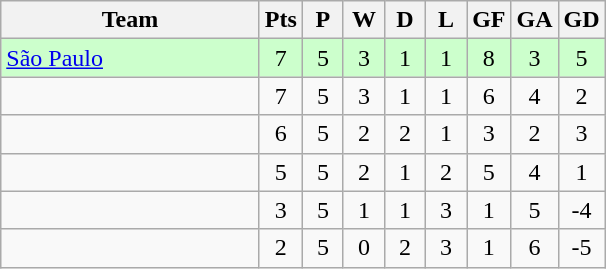<table class="wikitable" style="text-align: center;">
<tr>
<th width="165">Team</th>
<th width="20">Pts</th>
<th width="20">P</th>
<th width="20">W</th>
<th width="20">D</th>
<th width="20">L</th>
<th width="20">GF</th>
<th width="20">GA</th>
<th width="20">GD</th>
</tr>
<tr bgcolor=ccffcc>
<td style="text-align:left;"> <a href='#'>São Paulo</a></td>
<td>7</td>
<td>5</td>
<td>3</td>
<td>1</td>
<td>1</td>
<td>8</td>
<td>3</td>
<td>5</td>
</tr>
<tr>
<td></td>
<td>7</td>
<td>5</td>
<td>3</td>
<td>1</td>
<td>1</td>
<td>6</td>
<td>4</td>
<td>2</td>
</tr>
<tr>
<td></td>
<td>6</td>
<td>5</td>
<td>2</td>
<td>2</td>
<td>1</td>
<td>3</td>
<td>2</td>
<td>3</td>
</tr>
<tr>
<td></td>
<td>5</td>
<td>5</td>
<td>2</td>
<td>1</td>
<td>2</td>
<td>5</td>
<td>4</td>
<td>1</td>
</tr>
<tr>
<td></td>
<td>3</td>
<td>5</td>
<td>1</td>
<td>1</td>
<td>3</td>
<td>1</td>
<td>5</td>
<td>-4</td>
</tr>
<tr>
<td></td>
<td>2</td>
<td>5</td>
<td>0</td>
<td>2</td>
<td>3</td>
<td>1</td>
<td>6</td>
<td>-5</td>
</tr>
</table>
